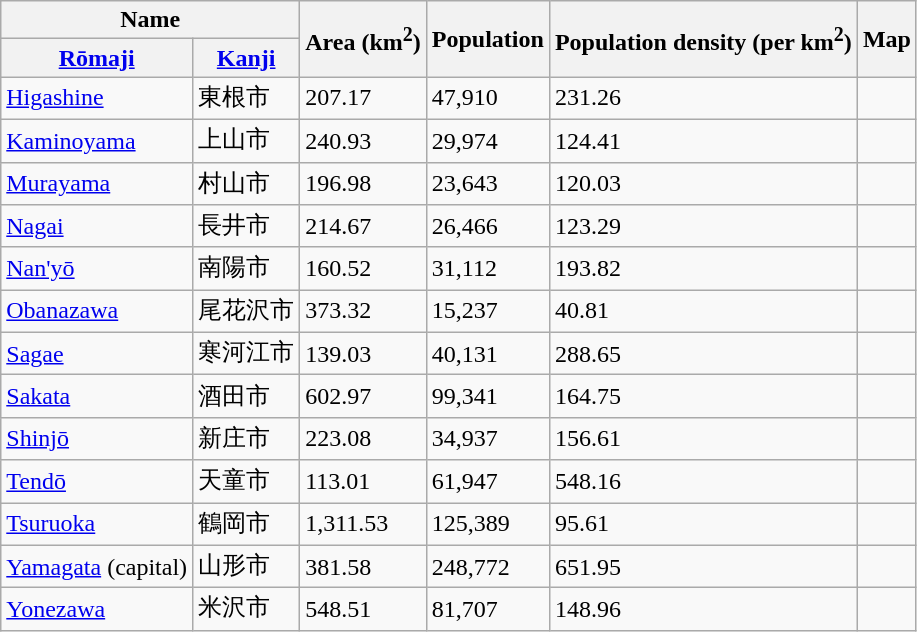<table class="wikitable sortable">
<tr>
<th colspan="2">Name</th>
<th rowspan="2">Area (km<sup>2</sup>)</th>
<th rowspan="2">Population</th>
<th rowspan="2">Population density (per km<sup>2</sup>)</th>
<th rowspan="2">Map</th>
</tr>
<tr>
<th><a href='#'>Rōmaji</a></th>
<th><a href='#'>Kanji</a></th>
</tr>
<tr>
<td> <a href='#'>Higashine</a></td>
<td>東根市</td>
<td>207.17</td>
<td>47,910</td>
<td>231.26</td>
<td></td>
</tr>
<tr>
<td> <a href='#'>Kaminoyama</a></td>
<td>上山市</td>
<td>240.93</td>
<td>29,974</td>
<td>124.41</td>
<td></td>
</tr>
<tr>
<td> <a href='#'>Murayama</a></td>
<td>村山市</td>
<td>196.98</td>
<td>23,643</td>
<td>120.03</td>
<td></td>
</tr>
<tr>
<td> <a href='#'>Nagai</a></td>
<td>長井市</td>
<td>214.67</td>
<td>26,466</td>
<td>123.29</td>
<td></td>
</tr>
<tr>
<td> <a href='#'>Nan'yō</a></td>
<td>南陽市</td>
<td>160.52</td>
<td>31,112</td>
<td>193.82</td>
<td></td>
</tr>
<tr>
<td> <a href='#'>Obanazawa</a></td>
<td>尾花沢市</td>
<td>373.32</td>
<td>15,237</td>
<td>40.81</td>
<td></td>
</tr>
<tr>
<td> <a href='#'>Sagae</a></td>
<td>寒河江市</td>
<td>139.03</td>
<td>40,131</td>
<td>288.65</td>
<td></td>
</tr>
<tr>
<td> <a href='#'>Sakata</a></td>
<td>酒田市</td>
<td>602.97</td>
<td>99,341</td>
<td>164.75</td>
<td></td>
</tr>
<tr>
<td> <a href='#'>Shinjō</a></td>
<td>新庄市</td>
<td>223.08</td>
<td>34,937</td>
<td>156.61</td>
<td></td>
</tr>
<tr>
<td> <a href='#'>Tendō</a></td>
<td>天童市</td>
<td>113.01</td>
<td>61,947</td>
<td>548.16</td>
<td></td>
</tr>
<tr>
<td> <a href='#'>Tsuruoka</a></td>
<td>鶴岡市</td>
<td>1,311.53</td>
<td>125,389</td>
<td>95.61</td>
<td></td>
</tr>
<tr>
<td> <a href='#'>Yamagata</a> (capital)</td>
<td>山形市</td>
<td>381.58</td>
<td>248,772</td>
<td>651.95</td>
<td></td>
</tr>
<tr>
<td> <a href='#'>Yonezawa</a></td>
<td>米沢市</td>
<td>548.51</td>
<td>81,707</td>
<td>148.96</td>
<td></td>
</tr>
</table>
